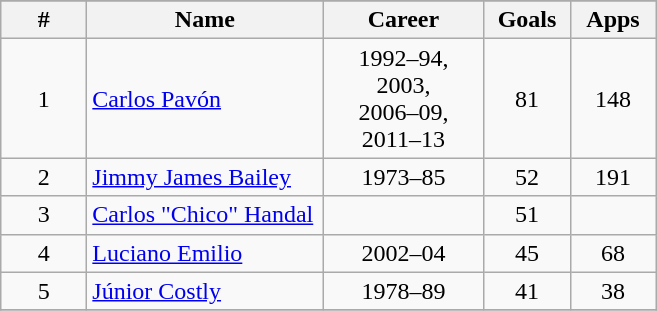<table class="wikitable" style="text-align: center;">
<tr>
</tr>
<tr>
<th width=50px>#</th>
<th width=150px>Name</th>
<th width=100px>Career</th>
<th width=50px>Goals</th>
<th width=50px>Apps</th>
</tr>
<tr>
<td>1</td>
<td align=left><a href='#'>Carlos Pavón</a></td>
<td>1992–94, <br>2003, <br>2006–09, <br>2011–13</td>
<td>81</td>
<td>148</td>
</tr>
<tr>
<td>2</td>
<td align=left><a href='#'>Jimmy James Bailey</a></td>
<td>1973–85</td>
<td>52</td>
<td>191</td>
</tr>
<tr>
<td>3</td>
<td align=left><a href='#'>Carlos "Chico" Handal</a></td>
<td></td>
<td>51</td>
<td></td>
</tr>
<tr>
<td>4</td>
<td align=left><a href='#'>Luciano Emilio</a></td>
<td>2002–04</td>
<td>45</td>
<td>68</td>
</tr>
<tr>
<td>5</td>
<td align=left><a href='#'>Júnior Costly</a></td>
<td>1978–89</td>
<td>41</td>
<td>38</td>
</tr>
<tr>
</tr>
</table>
